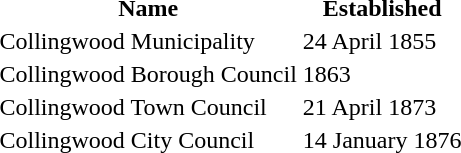<table class="sortable">
<tr>
<th>Name</th>
<th>Established</th>
</tr>
<tr>
<td>Collingwood Municipality</td>
<td>24 April 1855</td>
</tr>
<tr>
<td>Collingwood Borough Council</td>
<td>1863</td>
</tr>
<tr>
<td>Collingwood Town Council</td>
<td>21 April 1873</td>
</tr>
<tr>
<td>Collingwood City Council</td>
<td>14 January 1876</td>
</tr>
</table>
